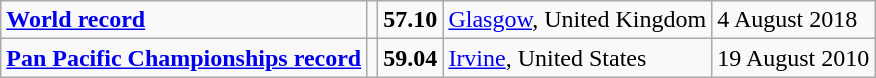<table class="wikitable">
<tr>
<td><strong><a href='#'>World record</a></strong></td>
<td></td>
<td><strong>57.10</strong></td>
<td><a href='#'>Glasgow</a>, United Kingdom</td>
<td>4 August 2018</td>
</tr>
<tr>
<td><strong><a href='#'>Pan Pacific Championships record</a></strong></td>
<td></td>
<td><strong>59.04</strong></td>
<td><a href='#'>Irvine</a>, United States</td>
<td>19 August 2010</td>
</tr>
</table>
